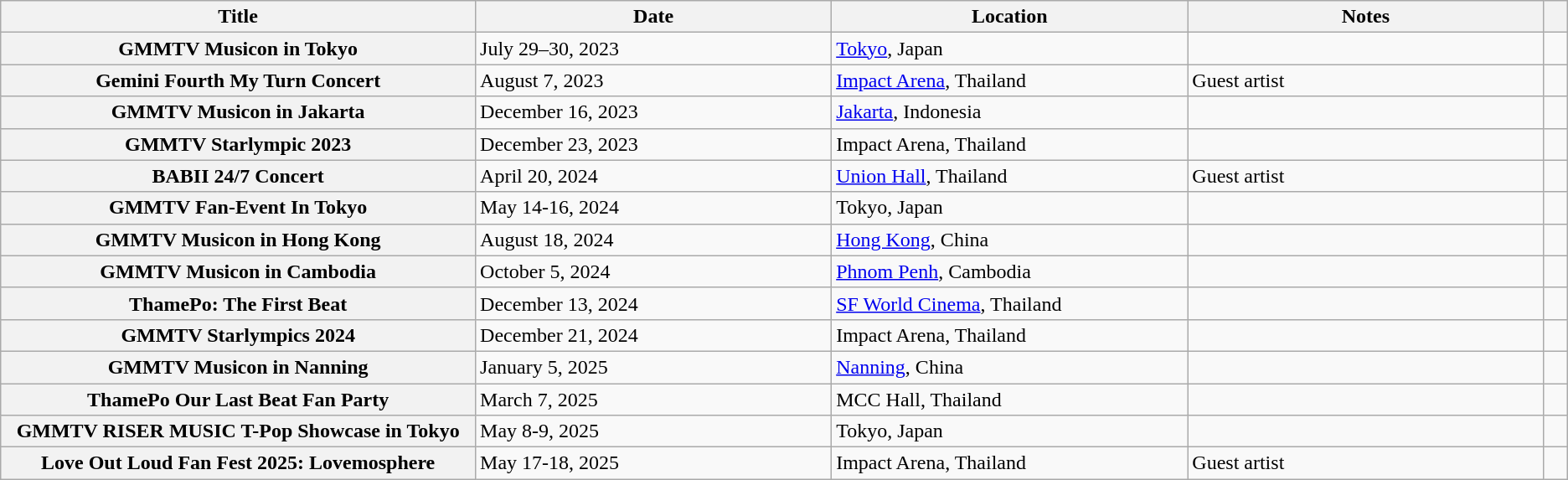<table class="wikitable plainrowheaders sortable">
<tr>
<th style="width:20%">Title</th>
<th style="width:15%">Date</th>
<th style="width:15%">Location</th>
<th style="width:15%">Notes</th>
<th style="width:1%" class="unsortable"></th>
</tr>
<tr>
<th scope="row">GMMTV Musicon in Tokyo</th>
<td>July 29–30, 2023</td>
<td><a href='#'>Tokyo</a>, Japan</td>
<td></td>
<td style="text-align:center"></td>
</tr>
<tr>
<th scope="row">Gemini Fourth My Turn Concert</th>
<td>August 7, 2023</td>
<td><a href='#'>Impact Arena</a>, Thailand</td>
<td>Guest artist</td>
<td style="text-align:center"></td>
</tr>
<tr>
<th scope="row">GMMTV Musicon in Jakarta</th>
<td>December 16, 2023</td>
<td><a href='#'>Jakarta</a>, Indonesia</td>
<td></td>
<td style="text-align:center"></td>
</tr>
<tr>
<th scope="row">GMMTV Starlympic 2023</th>
<td>December 23, 2023</td>
<td>Impact Arena, Thailand</td>
<td></td>
<td style="text-align:center"></td>
</tr>
<tr>
<th scope="row">BABII 24/7 Concert</th>
<td>April 20, 2024</td>
<td><a href='#'>Union Hall</a>, Thailand</td>
<td>Guest artist</td>
<td style="text-align:center"></td>
</tr>
<tr>
<th scope="row">GMMTV Fan-Event In Tokyo</th>
<td>May 14-16, 2024</td>
<td>Tokyo, Japan</td>
<td></td>
<td style="text-align:center"></td>
</tr>
<tr>
<th scope="row">GMMTV Musicon in Hong Kong</th>
<td>August 18, 2024</td>
<td><a href='#'>Hong Kong</a>, China</td>
<td></td>
<td style="text-align:center"></td>
</tr>
<tr>
<th scope="row">GMMTV Musicon in Cambodia</th>
<td>October 5, 2024</td>
<td><a href='#'>Phnom Penh</a>, Cambodia</td>
<td></td>
<td style="text-align:center"></td>
</tr>
<tr>
<th scope="row">ThamePo: The First Beat</th>
<td>December 13, 2024</td>
<td><a href='#'>SF World Cinema</a>, Thailand</td>
<td></td>
<td style="text-align:center"></td>
</tr>
<tr>
<th scope="row">GMMTV Starlympics 2024</th>
<td>December 21, 2024</td>
<td>Impact Arena, Thailand</td>
<td></td>
<td style="text-align:center"></td>
</tr>
<tr>
<th scope="row">GMMTV Musicon in Nanning</th>
<td>January 5, 2025</td>
<td><a href='#'>Nanning</a>, China</td>
<td></td>
<td style="text-align:center"></td>
</tr>
<tr>
<th scope="row">ThamePo Our Last Beat Fan Party</th>
<td>March 7, 2025</td>
<td>MCC Hall, Thailand</td>
<td></td>
<td style="text-align:center"></td>
</tr>
<tr>
<th scope="row">GMMTV RISER MUSIC T-Pop Showcase in Tokyo</th>
<td>May 8-9, 2025</td>
<td>Tokyo, Japan</td>
<td></td>
<td style="text-align:center"></td>
</tr>
<tr>
<th scope="row">Love Out Loud Fan Fest 2025: Lovemosphere</th>
<td>May 17-18, 2025</td>
<td>Impact Arena, Thailand</td>
<td>Guest artist</td>
<td style="text-align:center"></td>
</tr>
</table>
